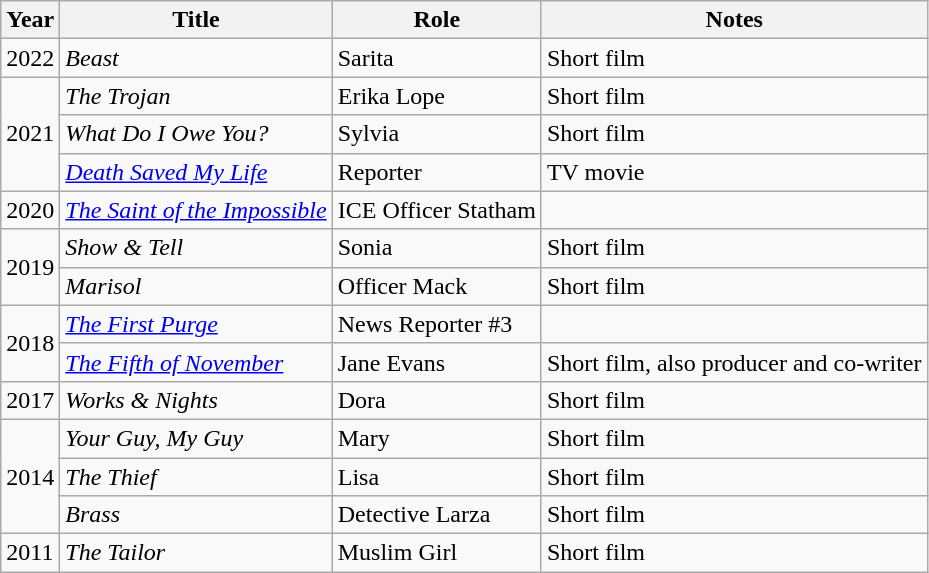<table class="wikitable sortable">
<tr>
<th>Year</th>
<th>Title</th>
<th>Role</th>
<th>Notes</th>
</tr>
<tr>
<td>2022</td>
<td><em>Beast</em></td>
<td>Sarita</td>
<td>Short film</td>
</tr>
<tr>
<td rowspan="3">2021</td>
<td><em>The Trojan</em></td>
<td>Erika Lope</td>
<td>Short film</td>
</tr>
<tr>
<td><em>What Do I Owe You?</em></td>
<td>Sylvia</td>
<td>Short film</td>
</tr>
<tr>
<td><em><a href='#'>Death Saved My Life</a></em></td>
<td>Reporter</td>
<td>TV movie</td>
</tr>
<tr>
<td>2020</td>
<td><em><a href='#'>The Saint of the Impossible</a></em></td>
<td>ICE Officer Statham</td>
<td></td>
</tr>
<tr>
<td rowspan="2">2019</td>
<td><em>Show & Tell</em></td>
<td>Sonia</td>
<td>Short film</td>
</tr>
<tr>
<td><em>Marisol</em></td>
<td>Officer Mack</td>
<td>Short film</td>
</tr>
<tr>
<td rowspan="2">2018</td>
<td><em><a href='#'>The First Purge</a></em></td>
<td>News Reporter #3</td>
<td></td>
</tr>
<tr>
<td><em><a href='#'>The Fifth of November</a></em></td>
<td>Jane Evans</td>
<td>Short film, also producer and co-writer</td>
</tr>
<tr>
<td>2017</td>
<td><em>Works & Nights</em></td>
<td>Dora</td>
<td>Short film</td>
</tr>
<tr>
<td rowspan="3">2014</td>
<td><em>Your Guy, My Guy</em></td>
<td>Mary</td>
<td>Short film</td>
</tr>
<tr>
<td><em>The Thief</em></td>
<td>Lisa</td>
<td>Short film</td>
</tr>
<tr>
<td><em>Brass</em></td>
<td>Detective Larza</td>
<td>Short film</td>
</tr>
<tr>
<td>2011</td>
<td><em>The Tailor</em></td>
<td>Muslim Girl</td>
<td>Short film</td>
</tr>
</table>
